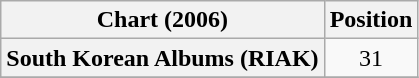<table class="wikitable plainrowheaders">
<tr>
<th>Chart (2006)</th>
<th>Position</th>
</tr>
<tr>
<th scope="row">South Korean Albums (RIAK)</th>
<td style="text-align:center;">31</td>
</tr>
<tr>
</tr>
</table>
